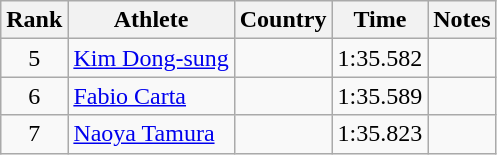<table class="wikitable sortable" style="text-align:center">
<tr>
<th>Rank</th>
<th>Athlete</th>
<th>Country</th>
<th>Time</th>
<th>Notes</th>
</tr>
<tr>
<td>5</td>
<td align=left><a href='#'>Kim Dong-sung</a></td>
<td align=left></td>
<td>1:35.582</td>
<td></td>
</tr>
<tr>
<td>6</td>
<td align=left><a href='#'>Fabio Carta</a></td>
<td align=left></td>
<td>1:35.589</td>
<td></td>
</tr>
<tr>
<td>7</td>
<td align=left><a href='#'>Naoya Tamura</a></td>
<td align=left></td>
<td>1:35.823</td>
<td></td>
</tr>
</table>
